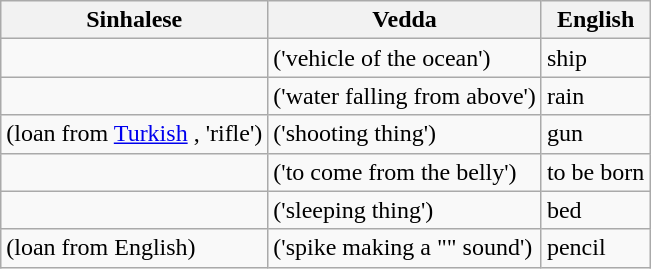<table class="wikitable">
<tr>
<th>Sinhalese</th>
<th>Vedda</th>
<th>English</th>
</tr>
<tr>
<td></td>
<td> ('vehicle of the ocean')</td>
<td>ship</td>
</tr>
<tr>
<td></td>
<td> ('water falling from above')</td>
<td>rain</td>
</tr>
<tr>
<td> (loan from <a href='#'>Turkish</a> , 'rifle')</td>
<td> ('shooting thing')</td>
<td>gun</td>
</tr>
<tr>
<td></td>
<td> ('to come from the belly')</td>
<td>to be born</td>
</tr>
<tr>
<td></td>
<td> ('sleeping thing')</td>
<td>bed</td>
</tr>
<tr>
<td> (loan from English)</td>
<td> ('spike making a "" sound')</td>
<td>pencil</td>
</tr>
</table>
